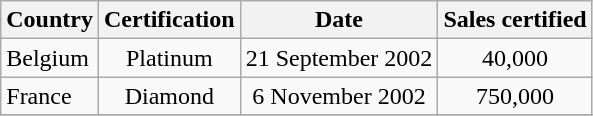<table class="wikitable sortable">
<tr>
<th>Country</th>
<th>Certification</th>
<th>Date</th>
<th>Sales certified</th>
</tr>
<tr>
<td>Belgium</td>
<td align="center">Platinum</td>
<td align="center">21 September 2002</td>
<td align="center">40,000</td>
</tr>
<tr>
<td>France</td>
<td align="center">Diamond</td>
<td align="center">6 November 2002</td>
<td align="center">750,000</td>
</tr>
<tr>
</tr>
</table>
